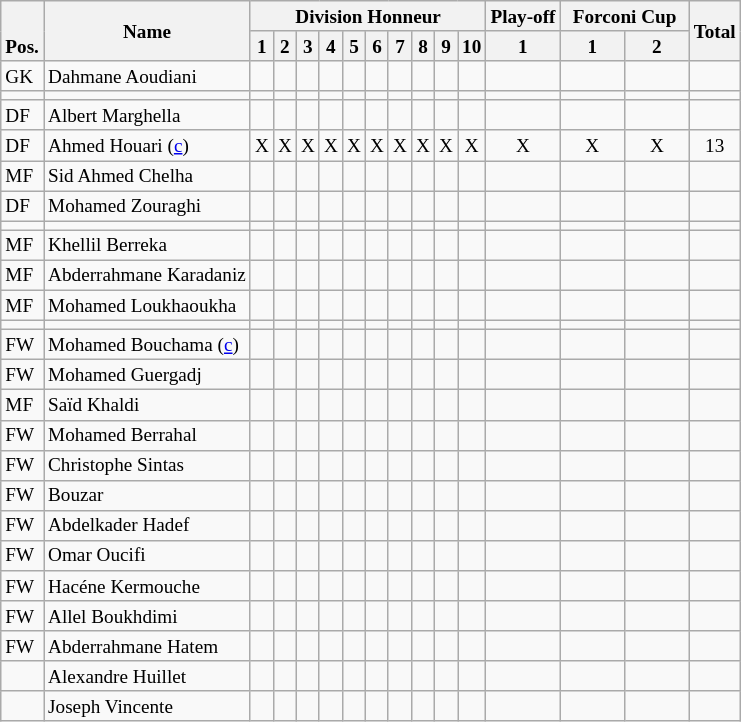<table class="wikitable sortable alternance"  style="font-size:80%; text-align:center; line-height:14px;">
<tr>
<th rowspan="2" valign="bottom">Pos.</th>
<th rowspan="2">Name</th>
<th colspan="10" width="80">Division Honneur</th>
<th>Play-off</th>
<th colspan="2" width="80">Forconi Cup</th>
<th rowspan="2">Total</th>
</tr>
<tr>
<th>1</th>
<th>2</th>
<th>3</th>
<th>4</th>
<th>5</th>
<th>6</th>
<th>7</th>
<th>8</th>
<th>9</th>
<th>10</th>
<th>1</th>
<th>1</th>
<th>2</th>
</tr>
<tr>
<td align="left">GK</td>
<td align="left"> Dahmane Aoudiani</td>
<td></td>
<td></td>
<td></td>
<td></td>
<td></td>
<td></td>
<td></td>
<td></td>
<td></td>
<td></td>
<td></td>
<td></td>
<td></td>
<td></td>
</tr>
<tr>
<td align="left"></td>
<td></td>
<td></td>
<td></td>
<td></td>
<td></td>
<td></td>
<td></td>
<td></td>
<td></td>
<td></td>
<td></td>
<td></td>
<td></td>
<td></td>
<td></td>
</tr>
<tr>
<td align="left">DF</td>
<td align="left"> Albert Marghella</td>
<td></td>
<td></td>
<td></td>
<td></td>
<td></td>
<td></td>
<td></td>
<td></td>
<td></td>
<td></td>
<td></td>
<td></td>
<td></td>
<td></td>
</tr>
<tr>
<td align="left">DF</td>
<td align="left"> Ahmed Houari (<a href='#'>c</a>)</td>
<td>X</td>
<td>X</td>
<td>X</td>
<td>X</td>
<td>X</td>
<td>X</td>
<td>X</td>
<td>X</td>
<td>X</td>
<td>X</td>
<td>X</td>
<td>X</td>
<td>X</td>
<td>13</td>
</tr>
<tr>
<td align="left">MF</td>
<td align="left"> Sid Ahmed Chelha</td>
<td></td>
<td></td>
<td></td>
<td></td>
<td></td>
<td></td>
<td></td>
<td></td>
<td></td>
<td></td>
<td></td>
<td></td>
<td></td>
<td></td>
</tr>
<tr>
<td align="left">DF</td>
<td align="left"> Mohamed Zouraghi</td>
<td></td>
<td></td>
<td></td>
<td></td>
<td></td>
<td></td>
<td></td>
<td></td>
<td></td>
<td></td>
<td></td>
<td></td>
<td></td>
<td></td>
</tr>
<tr>
<td align="left"></td>
<td></td>
<td></td>
<td></td>
<td></td>
<td></td>
<td></td>
<td></td>
<td></td>
<td></td>
<td></td>
<td></td>
<td></td>
<td></td>
<td></td>
<td></td>
</tr>
<tr>
<td align="left">MF</td>
<td align="left"> Khellil Berreka</td>
<td></td>
<td></td>
<td></td>
<td></td>
<td></td>
<td></td>
<td></td>
<td></td>
<td></td>
<td></td>
<td></td>
<td></td>
<td></td>
<td></td>
</tr>
<tr>
<td align="left">MF</td>
<td align="left"> Abderrahmane Karadaniz</td>
<td></td>
<td></td>
<td></td>
<td></td>
<td></td>
<td></td>
<td></td>
<td></td>
<td></td>
<td></td>
<td></td>
<td></td>
<td></td>
<td></td>
</tr>
<tr>
<td align="left">MF</td>
<td align="left"> Mohamed Loukhaoukha</td>
<td></td>
<td></td>
<td></td>
<td></td>
<td></td>
<td></td>
<td></td>
<td></td>
<td></td>
<td></td>
<td></td>
<td></td>
<td></td>
<td></td>
</tr>
<tr>
<td align="left"></td>
<td></td>
<td></td>
<td></td>
<td></td>
<td></td>
<td></td>
<td></td>
<td></td>
<td></td>
<td></td>
<td></td>
<td></td>
<td></td>
<td></td>
<td></td>
</tr>
<tr>
<td align="left">FW</td>
<td align="left"> Mohamed Bouchama (<a href='#'>c</a>)</td>
<td></td>
<td></td>
<td></td>
<td></td>
<td></td>
<td></td>
<td></td>
<td></td>
<td></td>
<td></td>
<td></td>
<td></td>
<td></td>
<td></td>
</tr>
<tr>
<td align="left">FW</td>
<td align="left"> Mohamed Guergadj</td>
<td></td>
<td></td>
<td></td>
<td></td>
<td></td>
<td></td>
<td></td>
<td></td>
<td></td>
<td></td>
<td></td>
<td></td>
<td></td>
<td></td>
</tr>
<tr>
<td align="left">MF</td>
<td align="left"> Saïd Khaldi</td>
<td></td>
<td></td>
<td></td>
<td></td>
<td></td>
<td></td>
<td></td>
<td></td>
<td></td>
<td></td>
<td></td>
<td></td>
<td></td>
<td></td>
</tr>
<tr>
<td align="left">FW</td>
<td align="left"> Mohamed Berrahal</td>
<td></td>
<td></td>
<td></td>
<td></td>
<td></td>
<td></td>
<td></td>
<td></td>
<td></td>
<td></td>
<td></td>
<td></td>
<td></td>
<td></td>
</tr>
<tr>
<td align="left">FW</td>
<td align="left"> Christophe Sintas</td>
<td></td>
<td></td>
<td></td>
<td></td>
<td></td>
<td></td>
<td></td>
<td></td>
<td></td>
<td></td>
<td></td>
<td></td>
<td></td>
<td></td>
</tr>
<tr>
<td align="left">FW</td>
<td align="left"> Bouzar</td>
<td></td>
<td></td>
<td></td>
<td></td>
<td></td>
<td></td>
<td></td>
<td></td>
<td></td>
<td></td>
<td></td>
<td></td>
<td></td>
<td></td>
</tr>
<tr>
<td align="left">FW</td>
<td align="left"> Abdelkader Hadef</td>
<td></td>
<td></td>
<td></td>
<td></td>
<td></td>
<td></td>
<td></td>
<td></td>
<td></td>
<td></td>
<td></td>
<td></td>
<td></td>
<td></td>
</tr>
<tr>
<td align="left">FW</td>
<td align="left"> Omar Oucifi</td>
<td></td>
<td></td>
<td></td>
<td></td>
<td></td>
<td></td>
<td></td>
<td></td>
<td></td>
<td></td>
<td></td>
<td></td>
<td></td>
<td></td>
</tr>
<tr>
<td align="left">FW</td>
<td align="left"> Hacéne Kermouche</td>
<td></td>
<td></td>
<td></td>
<td></td>
<td></td>
<td></td>
<td></td>
<td></td>
<td></td>
<td></td>
<td></td>
<td></td>
<td></td>
<td></td>
</tr>
<tr>
<td align="left">FW</td>
<td align="left"> Allel Boukhdimi</td>
<td></td>
<td></td>
<td></td>
<td></td>
<td></td>
<td></td>
<td></td>
<td></td>
<td></td>
<td></td>
<td></td>
<td></td>
<td></td>
<td></td>
</tr>
<tr>
<td align="left">FW</td>
<td align="left"> Abderrahmane Hatem</td>
<td></td>
<td></td>
<td></td>
<td></td>
<td></td>
<td></td>
<td></td>
<td></td>
<td></td>
<td></td>
<td></td>
<td></td>
<td></td>
<td></td>
</tr>
<tr>
<td align="left"></td>
<td align="left"> Alexandre Huillet</td>
<td></td>
<td></td>
<td></td>
<td></td>
<td></td>
<td></td>
<td></td>
<td></td>
<td></td>
<td></td>
<td></td>
<td></td>
<td></td>
<td></td>
</tr>
<tr>
<td align="left"></td>
<td align="left"> Joseph Vincente</td>
<td></td>
<td></td>
<td></td>
<td></td>
<td></td>
<td></td>
<td></td>
<td></td>
<td></td>
<td></td>
<td></td>
<td></td>
<td></td>
<td></td>
</tr>
</table>
